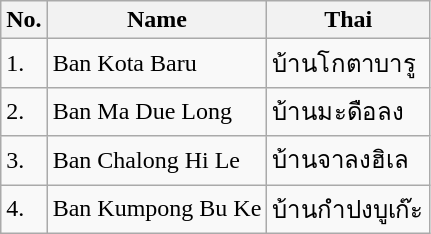<table class="wikitable sortable">
<tr>
<th>No.</th>
<th>Name</th>
<th>Thai</th>
</tr>
<tr>
<td>1.</td>
<td>Ban Kota Baru</td>
<td>บ้านโกตาบารู</td>
</tr>
<tr>
<td>2.</td>
<td>Ban Ma Due Long</td>
<td>บ้านมะดือลง</td>
</tr>
<tr>
<td>3.</td>
<td>Ban Chalong Hi Le</td>
<td>บ้านจาลงฮิเล</td>
</tr>
<tr>
<td>4.</td>
<td>Ban Kumpong Bu Ke</td>
<td>บ้านกำปงบูเก๊ะ</td>
</tr>
</table>
